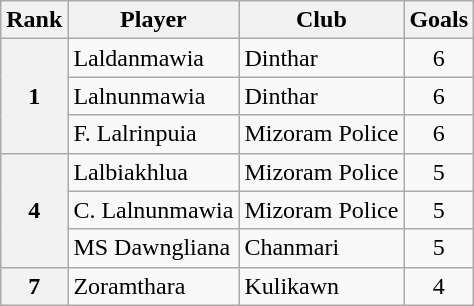<table class="wikitable">
<tr>
<th>Rank</th>
<th>Player</th>
<th>Club</th>
<th>Goals</th>
</tr>
<tr>
<th rowspan=3>1</th>
<td> Laldanmawia</td>
<td>Dinthar</td>
<td style="text-align:center;">6</td>
</tr>
<tr>
<td> Lalnunmawia</td>
<td>Dinthar</td>
<td style="text-align:center;">6</td>
</tr>
<tr>
<td> F. Lalrinpuia</td>
<td>Mizoram Police</td>
<td style="text-align:center;">6</td>
</tr>
<tr>
<th rowspan=3>4</th>
<td> Lalbiakhlua</td>
<td>Mizoram Police</td>
<td style="text-align:center;">5</td>
</tr>
<tr>
<td> C. Lalnunmawia</td>
<td>Mizoram Police</td>
<td style="text-align:center;">5</td>
</tr>
<tr>
<td> MS Dawngliana</td>
<td>Chanmari</td>
<td style="text-align:center;">5</td>
</tr>
<tr>
<th rowspan=1>7</th>
<td> Zoramthara</td>
<td>Kulikawn</td>
<td style="text-align:center;">4</td>
</tr>
</table>
